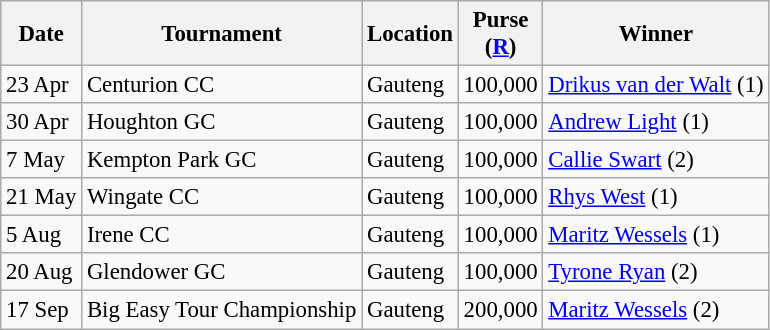<table class="wikitable" style="font-size:95%;">
<tr>
<th>Date</th>
<th>Tournament</th>
<th>Location</th>
<th>Purse<br>(<a href='#'>R</a>)</th>
<th>Winner</th>
</tr>
<tr>
<td>23 Apr</td>
<td>Centurion CC</td>
<td>Gauteng</td>
<td align=right>100,000</td>
<td> <a href='#'>Drikus van der Walt</a> (1)</td>
</tr>
<tr>
<td>30 Apr</td>
<td>Houghton GC</td>
<td>Gauteng</td>
<td align=right>100,000</td>
<td> <a href='#'>Andrew Light</a> (1)</td>
</tr>
<tr>
<td>7 May</td>
<td>Kempton Park GC</td>
<td>Gauteng</td>
<td align=right>100,000</td>
<td> <a href='#'>Callie Swart</a> (2)</td>
</tr>
<tr>
<td>21 May</td>
<td>Wingate CC</td>
<td>Gauteng</td>
<td align=right>100,000</td>
<td> <a href='#'>Rhys West</a> (1)</td>
</tr>
<tr>
<td>5 Aug</td>
<td>Irene CC</td>
<td>Gauteng</td>
<td align=right>100,000</td>
<td> <a href='#'>Maritz Wessels</a> (1)</td>
</tr>
<tr>
<td>20 Aug</td>
<td>Glendower GC</td>
<td>Gauteng</td>
<td align=right>100,000</td>
<td> <a href='#'>Tyrone Ryan</a> (2)</td>
</tr>
<tr>
<td>17 Sep</td>
<td>Big Easy Tour Championship</td>
<td>Gauteng</td>
<td align=right>200,000</td>
<td> <a href='#'>Maritz Wessels</a> (2)</td>
</tr>
</table>
